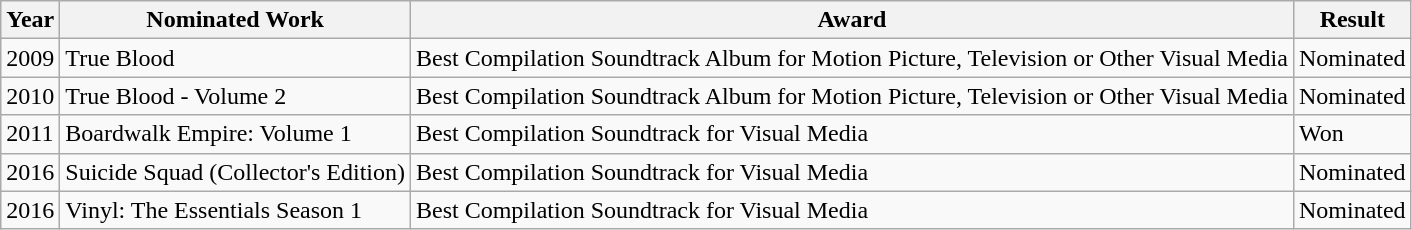<table class="wikitable">
<tr>
<th>Year</th>
<th>Nominated Work</th>
<th>Award</th>
<th>Result</th>
</tr>
<tr>
<td>2009</td>
<td>True Blood</td>
<td>Best Compilation Soundtrack Album for Motion Picture, Television or Other Visual Media</td>
<td>Nominated</td>
</tr>
<tr>
<td>2010</td>
<td>True Blood - Volume 2</td>
<td>Best Compilation Soundtrack Album for Motion Picture, Television or Other Visual Media</td>
<td>Nominated</td>
</tr>
<tr>
<td>2011</td>
<td>Boardwalk Empire: Volume 1</td>
<td>Best Compilation Soundtrack for Visual Media</td>
<td>Won</td>
</tr>
<tr>
<td>2016</td>
<td>Suicide Squad (Collector's Edition)</td>
<td>Best Compilation Soundtrack for Visual Media</td>
<td>Nominated</td>
</tr>
<tr>
<td>2016</td>
<td>Vinyl: The Essentials Season 1</td>
<td>Best Compilation Soundtrack for Visual Media</td>
<td>Nominated</td>
</tr>
</table>
